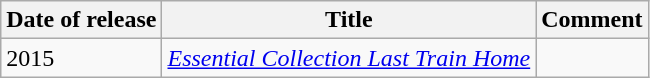<table class="wikitable">
<tr>
<th>Date of release</th>
<th>Title</th>
<th>Comment</th>
</tr>
<tr>
<td>2015</td>
<td><em><a href='#'>Essential Collection Last Train Home</a></em></td>
<td></td>
</tr>
</table>
